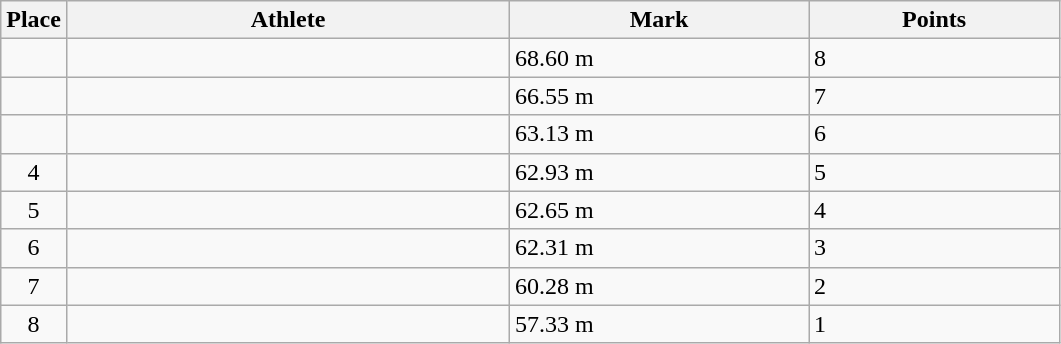<table class=wikitable>
<tr>
<th>Place</th>
<th style="width:18em">Athlete</th>
<th style="width:12em">Mark</th>
<th style="width:10em">Points</th>
</tr>
<tr>
<td align=center></td>
<td></td>
<td>68.60 m <strong></strong></td>
<td>8</td>
</tr>
<tr>
<td align=center></td>
<td></td>
<td>66.55 m</td>
<td>7</td>
</tr>
<tr>
<td align=center></td>
<td></td>
<td>63.13 m</td>
<td>6</td>
</tr>
<tr>
<td align=center>4</td>
<td></td>
<td>62.93 m</td>
<td>5</td>
</tr>
<tr>
<td align=center>5</td>
<td></td>
<td>62.65 m</td>
<td>4</td>
</tr>
<tr>
<td align=center>6</td>
<td></td>
<td>62.31 m</td>
<td>3</td>
</tr>
<tr>
<td align=center>7</td>
<td></td>
<td>60.28 m</td>
<td>2</td>
</tr>
<tr>
<td align=center>8</td>
<td></td>
<td>57.33 m</td>
<td>1</td>
</tr>
</table>
